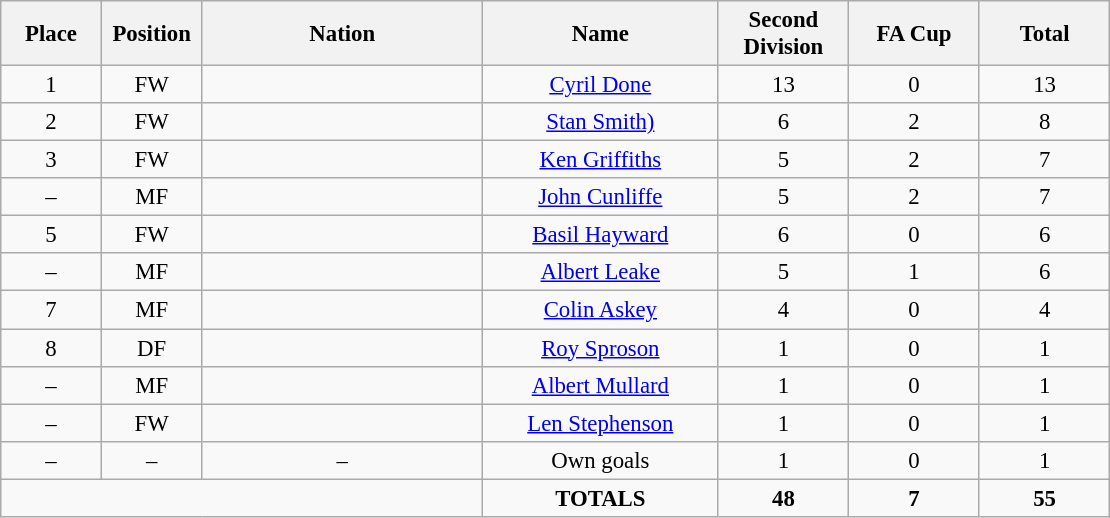<table class="wikitable" style="font-size: 95%; text-align: center;">
<tr>
<th width=60>Place</th>
<th width=60>Position</th>
<th width=180>Nation</th>
<th width=150>Name</th>
<th width=80>Second Division</th>
<th width=80>FA Cup</th>
<th width=80>Total</th>
</tr>
<tr>
<td>1</td>
<td>FW</td>
<td></td>
<td><a href='#'>Cyril Done</a></td>
<td>13</td>
<td>0</td>
<td>13</td>
</tr>
<tr>
<td>2</td>
<td>FW</td>
<td></td>
<td><a href='#'>Stan Smith)</a></td>
<td>6</td>
<td>2</td>
<td>8</td>
</tr>
<tr>
<td>3</td>
<td>FW</td>
<td></td>
<td><a href='#'>Ken Griffiths</a></td>
<td>5</td>
<td>2</td>
<td>7</td>
</tr>
<tr>
<td>–</td>
<td>MF</td>
<td></td>
<td><a href='#'>John Cunliffe</a></td>
<td>5</td>
<td>2</td>
<td>7</td>
</tr>
<tr>
<td>5</td>
<td>FW</td>
<td></td>
<td><a href='#'>Basil Hayward</a></td>
<td>6</td>
<td>0</td>
<td>6</td>
</tr>
<tr>
<td>–</td>
<td>MF</td>
<td></td>
<td><a href='#'>Albert Leake</a></td>
<td>5</td>
<td>1</td>
<td>6</td>
</tr>
<tr>
<td>7</td>
<td>MF</td>
<td></td>
<td><a href='#'>Colin Askey</a></td>
<td>4</td>
<td>0</td>
<td>4</td>
</tr>
<tr>
<td>8</td>
<td>DF</td>
<td></td>
<td><a href='#'>Roy Sproson</a></td>
<td>1</td>
<td>0</td>
<td>1</td>
</tr>
<tr>
<td>–</td>
<td>MF</td>
<td></td>
<td><a href='#'>Albert Mullard</a></td>
<td>1</td>
<td>0</td>
<td>1</td>
</tr>
<tr>
<td>–</td>
<td>FW</td>
<td></td>
<td><a href='#'>Len Stephenson</a></td>
<td>1</td>
<td>0</td>
<td>1</td>
</tr>
<tr>
<td>–</td>
<td>–</td>
<td>–</td>
<td>Own goals</td>
<td>1</td>
<td>0</td>
<td>1</td>
</tr>
<tr>
<td colspan="3"></td>
<td><strong>TOTALS</strong></td>
<td><strong>48</strong></td>
<td><strong>7</strong></td>
<td><strong>55</strong></td>
</tr>
</table>
